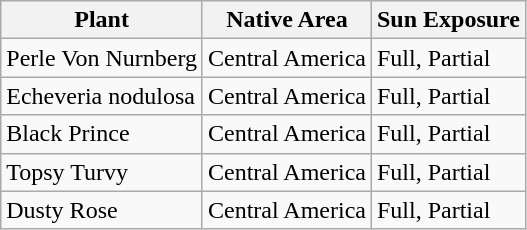<table class="wikitable">
<tr>
<th>Plant</th>
<th>Native Area</th>
<th>Sun Exposure</th>
</tr>
<tr>
<td>Perle Von Nurnberg</td>
<td>Central America</td>
<td>Full, Partial</td>
</tr>
<tr>
<td>Echeveria nodulosa</td>
<td>Central America</td>
<td>Full, Partial</td>
</tr>
<tr>
<td>Black Prince</td>
<td>Central America</td>
<td>Full, Partial</td>
</tr>
<tr>
<td>Topsy Turvy</td>
<td>Central America</td>
<td>Full, Partial</td>
</tr>
<tr>
<td>Dusty Rose</td>
<td>Central America</td>
<td>Full, Partial</td>
</tr>
</table>
